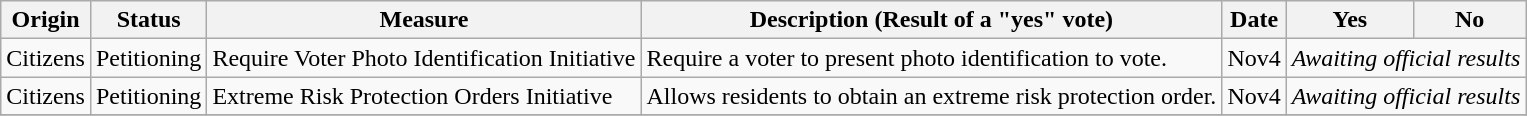<table class="wikitable">
<tr>
<th>Origin</th>
<th>Status</th>
<th>Measure</th>
<th>Description (Result of a "yes" vote)</th>
<th>Date</th>
<th>Yes</th>
<th>No</th>
</tr>
<tr>
<td>Citizens</td>
<td>Petitioning</td>
<td>Require Voter Photo Identification Initiative</td>
<td>Require a voter to present photo identification to vote.</td>
<td>Nov4</td>
<td style="text-align:center;" colspan=2><em>Awaiting official results</em></td>
</tr>
<tr>
<td>Citizens</td>
<td>Petitioning</td>
<td>Extreme Risk Protection Orders Initiative</td>
<td>Allows residents to obtain an extreme risk protection order.</td>
<td>Nov4</td>
<td style="text-align:center;" colspan=2><em>Awaiting official results</em></td>
</tr>
<tr>
</tr>
</table>
